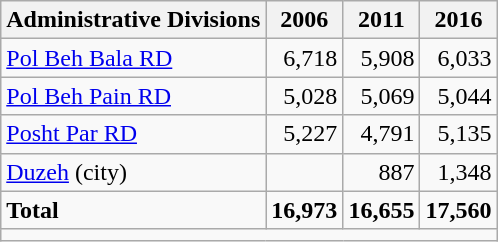<table class="wikitable">
<tr>
<th>Administrative Divisions</th>
<th>2006</th>
<th>2011</th>
<th>2016</th>
</tr>
<tr>
<td><a href='#'>Pol Beh Bala RD</a></td>
<td style="text-align: right;">6,718</td>
<td style="text-align: right;">5,908</td>
<td style="text-align: right;">6,033</td>
</tr>
<tr>
<td><a href='#'>Pol Beh Pain RD</a></td>
<td style="text-align: right;">5,028</td>
<td style="text-align: right;">5,069</td>
<td style="text-align: right;">5,044</td>
</tr>
<tr>
<td><a href='#'>Posht Par RD</a></td>
<td style="text-align: right;">5,227</td>
<td style="text-align: right;">4,791</td>
<td style="text-align: right;">5,135</td>
</tr>
<tr>
<td><a href='#'>Duzeh</a> (city)</td>
<td style="text-align: right;"></td>
<td style="text-align: right;">887</td>
<td style="text-align: right;">1,348</td>
</tr>
<tr>
<td><strong>Total</strong></td>
<td style="text-align: right;"><strong>16,973</strong></td>
<td style="text-align: right;"><strong>16,655</strong></td>
<td style="text-align: right;"><strong>17,560</strong></td>
</tr>
<tr>
<td colspan=4></td>
</tr>
</table>
